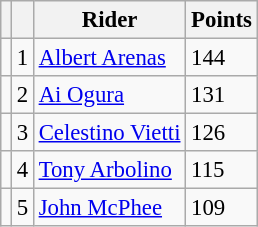<table class="wikitable" style="font-size: 95%;">
<tr>
<th></th>
<th></th>
<th>Rider</th>
<th>Points</th>
</tr>
<tr>
<td></td>
<td align=center>1</td>
<td> <a href='#'>Albert Arenas</a></td>
<td align=left>144</td>
</tr>
<tr>
<td></td>
<td align=center>2</td>
<td> <a href='#'>Ai Ogura</a></td>
<td align=left>131</td>
</tr>
<tr>
<td></td>
<td align=center>3</td>
<td> <a href='#'>Celestino Vietti</a></td>
<td align=left>126</td>
</tr>
<tr>
<td></td>
<td align=center>4</td>
<td> <a href='#'>Tony Arbolino</a></td>
<td align=left>115</td>
</tr>
<tr>
<td></td>
<td align=center>5</td>
<td> <a href='#'>John McPhee</a></td>
<td align=left>109</td>
</tr>
</table>
